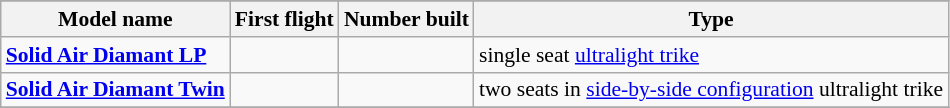<table class="wikitable" align=center style="font-size:90%;">
<tr>
</tr>
<tr style="background:#efefef;">
<th>Model name</th>
<th>First flight</th>
<th>Number built</th>
<th>Type</th>
</tr>
<tr>
<td align=left><strong><a href='#'>Solid Air Diamant LP</a></strong></td>
<td align=center></td>
<td align=center></td>
<td align=left>single seat <a href='#'>ultralight trike</a></td>
</tr>
<tr>
<td align=left><strong><a href='#'>Solid Air Diamant Twin</a></strong></td>
<td align=center></td>
<td align=center></td>
<td align=left>two seats in <a href='#'>side-by-side configuration</a> ultralight trike</td>
</tr>
<tr>
</tr>
</table>
